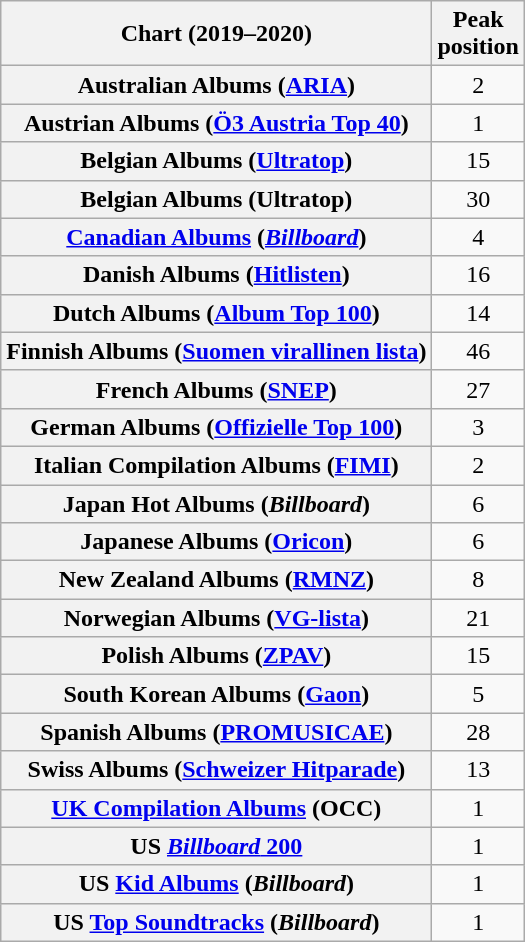<table class="wikitable sortable plainrowheaders" style="text-align:center">
<tr>
<th scope="col">Chart (2019–2020)</th>
<th scope="col">Peak<br>position</th>
</tr>
<tr>
<th scope="row">Australian Albums (<a href='#'>ARIA</a>)</th>
<td>2</td>
</tr>
<tr>
<th scope="row">Austrian Albums (<a href='#'>Ö3 Austria Top 40</a>)</th>
<td>1</td>
</tr>
<tr>
<th scope="row">Belgian Albums (<a href='#'>Ultratop</a>)</th>
<td>15</td>
</tr>
<tr>
<th scope="row">Belgian Albums (Ultratop)</th>
<td>30</td>
</tr>
<tr>
<th scope="row"><a href='#'>Canadian Albums</a> (<a href='#'><em>Billboard</em></a>)</th>
<td>4</td>
</tr>
<tr>
<th scope="row">Danish Albums (<a href='#'>Hitlisten</a>)</th>
<td>16</td>
</tr>
<tr>
<th scope="row">Dutch Albums (<a href='#'>Album Top 100</a>)</th>
<td>14</td>
</tr>
<tr>
<th scope="row">Finnish Albums (<a href='#'>Suomen virallinen lista</a>)</th>
<td>46</td>
</tr>
<tr>
<th scope="row">French Albums (<a href='#'>SNEP</a>)</th>
<td>27</td>
</tr>
<tr>
<th scope="row">German Albums (<a href='#'>Offizielle Top 100</a>)</th>
<td>3</td>
</tr>
<tr>
<th scope="row">Italian Compilation Albums (<a href='#'>FIMI</a>)</th>
<td>2</td>
</tr>
<tr>
<th scope="row">Japan Hot Albums (<em>Billboard</em>)</th>
<td>6</td>
</tr>
<tr>
<th scope="row">Japanese Albums (<a href='#'>Oricon</a>)</th>
<td>6</td>
</tr>
<tr>
<th scope="row">New Zealand Albums (<a href='#'>RMNZ</a>)</th>
<td>8</td>
</tr>
<tr>
<th scope="row">Norwegian Albums (<a href='#'>VG-lista</a>)</th>
<td>21</td>
</tr>
<tr>
<th scope="row">Polish Albums (<a href='#'>ZPAV</a>)</th>
<td>15</td>
</tr>
<tr>
<th scope="row">South Korean Albums (<a href='#'>Gaon</a>)</th>
<td>5</td>
</tr>
<tr>
<th scope="row">Spanish Albums (<a href='#'>PROMUSICAE</a>)</th>
<td>28</td>
</tr>
<tr>
<th scope="row">Swiss Albums (<a href='#'>Schweizer Hitparade</a>)</th>
<td>13</td>
</tr>
<tr>
<th scope="row"><a href='#'>UK Compilation Albums</a> (OCC)</th>
<td>1</td>
</tr>
<tr>
<th scope="row">US <a href='#'><em>Billboard</em> 200</a></th>
<td>1</td>
</tr>
<tr>
<th scope="row">US <a href='#'>Kid Albums</a> (<em>Billboard</em>)</th>
<td>1</td>
</tr>
<tr>
<th scope="row">US <a href='#'>Top Soundtracks</a> (<em>Billboard</em>)</th>
<td>1</td>
</tr>
</table>
